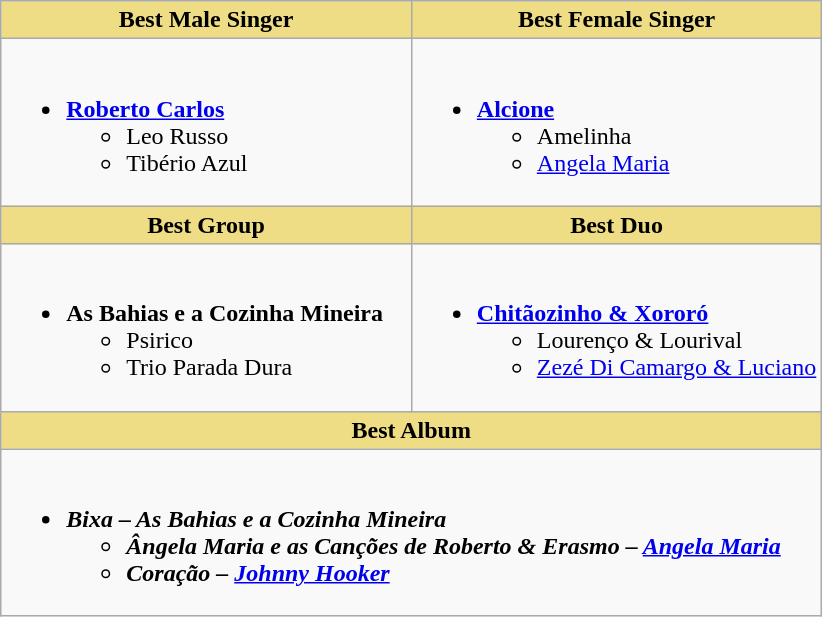<table class="wikitable" style="width=">
<tr>
<th style="background:#EEDD85; width:50%">Best Male Singer</th>
<th style="background:#EEDD85; width:50%">Best Female Singer</th>
</tr>
<tr>
<td style="vertical-align:top"><br><ul><li><strong><a href='#'>Roberto Carlos</a></strong><ul><li>Leo Russo</li><li>Tibério Azul</li></ul></li></ul></td>
<td style="vertical-align:top"><br><ul><li><strong><a href='#'>Alcione</a></strong><ul><li>Amelinha</li><li><a href='#'>Angela Maria</a></li></ul></li></ul></td>
</tr>
<tr>
<th style="background:#EEDD85; width:50%">Best Group</th>
<th style="background:#EEDD85; width:50%">Best Duo</th>
</tr>
<tr>
<td style="vertical-align:top"><br><ul><li><strong>As Bahias e a Cozinha Mineira</strong><ul><li>Psirico</li><li>Trio Parada Dura</li></ul></li></ul></td>
<td style="vertical-align:top"><br><ul><li><strong><a href='#'>Chitãozinho & Xororó</a></strong><ul><li>Lourenço & Lourival</li><li><a href='#'>Zezé Di Camargo & Luciano</a></li></ul></li></ul></td>
</tr>
<tr>
<th colspan="2" scope="col" style="background:#EEDD85; width:50%">Best Album</th>
</tr>
<tr>
<td colspan="2" style="vertical-align:top"><br><ul><li><strong><em>Bixa<em> – As Bahias e a Cozinha Mineira<strong><ul><li></em>Ângela Maria e as Canções de Roberto & Erasmo<em> – <a href='#'>Angela Maria</a></li><li></em>Coração<em> – <a href='#'>Johnny Hooker</a></li></ul></li></ul></td>
</tr>
</table>
